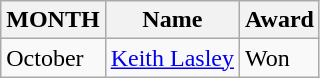<table class="wikitable"  class= style="text-align:center; border:1px #aaa solid; font-size:95%">
<tr>
<th>MONTH</th>
<th>Name</th>
<th>Award</th>
</tr>
<tr>
<td>October</td>
<td> <a href='#'>Keith Lasley</a></td>
<td>Won</td>
</tr>
</table>
